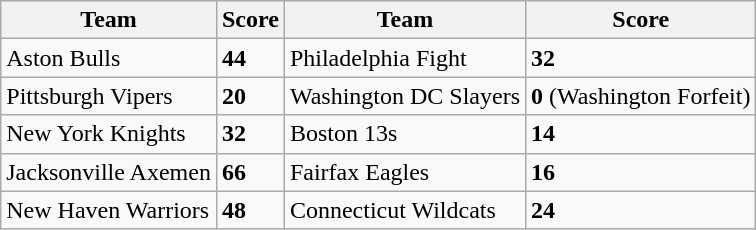<table class="wikitable">
<tr>
<th>Team</th>
<th>Score</th>
<th>Team</th>
<th>Score</th>
</tr>
<tr>
<td>Aston Bulls</td>
<td><strong>44</strong></td>
<td>Philadelphia Fight</td>
<td><strong>32</strong></td>
</tr>
<tr>
<td>Pittsburgh Vipers</td>
<td><strong>20</strong></td>
<td>Washington DC Slayers</td>
<td><strong>0</strong> (Washington Forfeit)</td>
</tr>
<tr>
<td>New York Knights</td>
<td><strong>32</strong></td>
<td>Boston 13s</td>
<td><strong>14</strong></td>
</tr>
<tr>
<td>Jacksonville Axemen</td>
<td><strong>66</strong></td>
<td>Fairfax Eagles</td>
<td><strong>16</strong></td>
</tr>
<tr>
<td>New Haven Warriors</td>
<td><strong>48</strong></td>
<td>Connecticut Wildcats</td>
<td><strong>24</strong></td>
</tr>
</table>
